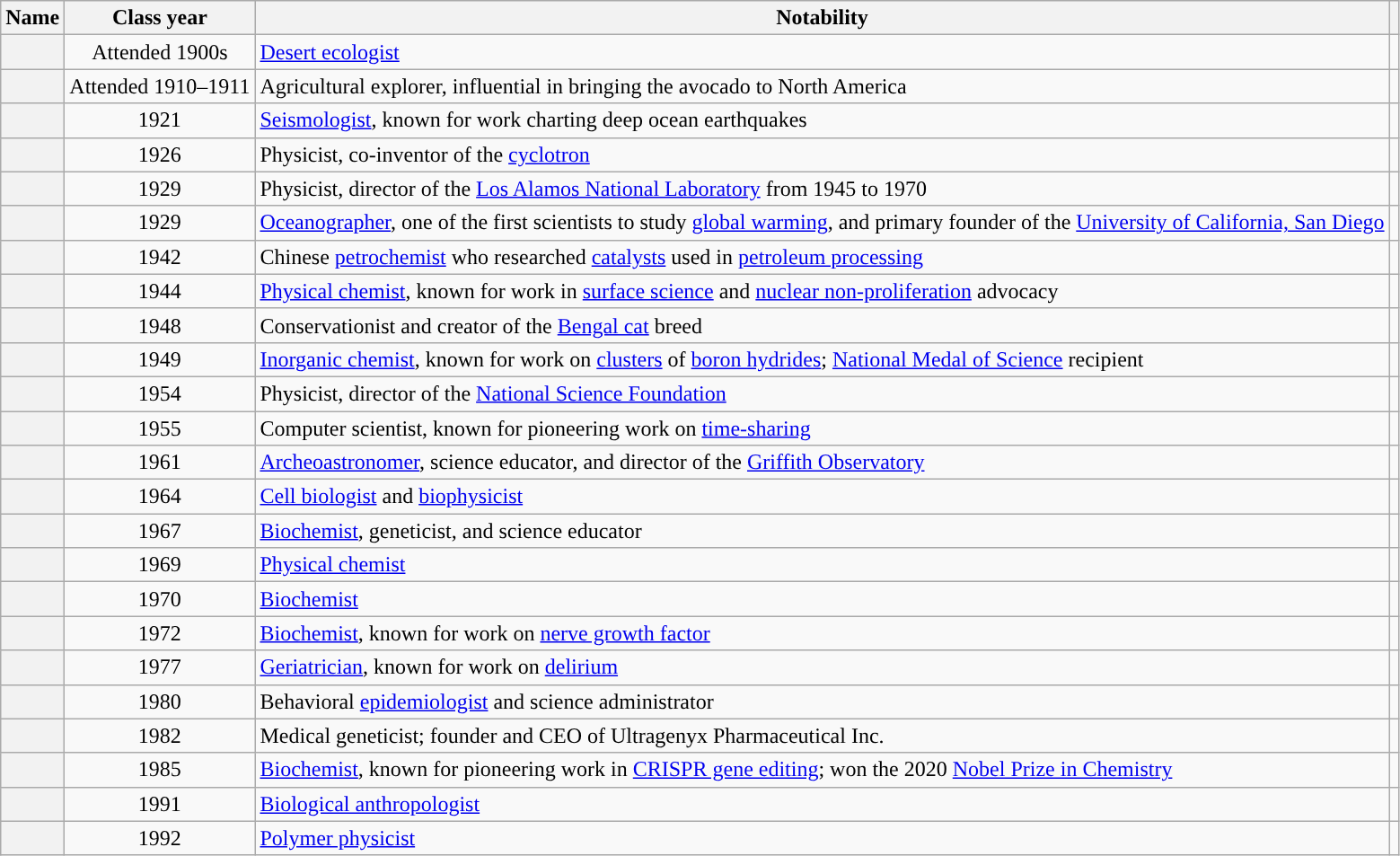<table class="wikitable sortable plainrowheaders" style="text-align:center; border:2px solid #">
<tr>
<th scope="col">Name</th>
<th scope="col">Class year</th>
<th scope="col">Notability</th>
<th scope="col"></th>
</tr>
<tr>
<th scope="row"></th>
<td>Attended 1900s</td>
<td style="text-align:left;"><a href='#'>Desert ecologist</a></td>
<td></td>
</tr>
<tr>
<th scope="row"></th>
<td>Attended 1910–1911</td>
<td style="text-align:left;">Agricultural explorer, influential in bringing the avocado to North America</td>
<td></td>
</tr>
<tr>
<th scope="row"></th>
<td>1921</td>
<td style="text-align:left;"><a href='#'>Seismologist</a>, known for work charting deep ocean earthquakes</td>
<td></td>
</tr>
<tr>
<th scope="row"></th>
<td>1926</td>
<td style="text-align:left;">Physicist, co-inventor of the <a href='#'>cyclotron</a></td>
<td></td>
</tr>
<tr>
<th scope="row"></th>
<td>1929</td>
<td style="text-align:left;">Physicist, director of the <a href='#'>Los Alamos National Laboratory</a> from 1945 to 1970</td>
<td></td>
</tr>
<tr>
<th scope="row"></th>
<td>1929</td>
<td style="text-align:left;"><a href='#'>Oceanographer</a>, one of the first scientists to study <a href='#'>global warming</a>, and primary founder of the <a href='#'>University of California, San Diego</a></td>
<td></td>
</tr>
<tr>
<th scope="row"></th>
<td>1942</td>
<td style="text-align:left;">Chinese <a href='#'>petrochemist</a> who researched <a href='#'>catalysts</a> used in <a href='#'>petroleum processing</a></td>
<td></td>
</tr>
<tr>
<th scope="row"></th>
<td>1944</td>
<td style="text-align:left;"><a href='#'>Physical chemist</a>, known for work in <a href='#'>surface science</a> and <a href='#'>nuclear non-proliferation</a> advocacy</td>
<td></td>
</tr>
<tr>
<th scope="row"></th>
<td>1948</td>
<td style="text-align:left;">Conservationist and creator of the <a href='#'>Bengal cat</a> breed</td>
<td></td>
</tr>
<tr>
<th scope="row"></th>
<td>1949</td>
<td style="text-align:left;"><a href='#'>Inorganic chemist</a>, known for work on <a href='#'>clusters</a> of <a href='#'>boron hydrides</a>; <a href='#'>National Medal of Science</a> recipient</td>
<td></td>
</tr>
<tr>
<th scope="row"></th>
<td>1954</td>
<td style="text-align:left;">Physicist, director of the <a href='#'>National Science Foundation</a></td>
<td></td>
</tr>
<tr>
<th scope="row"></th>
<td>1955</td>
<td style="text-align:left;">Computer scientist, known for pioneering work on <a href='#'>time-sharing</a></td>
<td></td>
</tr>
<tr>
<th scope="row"></th>
<td>1961</td>
<td style="text-align:left;"><a href='#'>Archeoastronomer</a>, science educator, and director of the <a href='#'>Griffith Observatory</a></td>
<td></td>
</tr>
<tr>
<th scope="row"></th>
<td>1964</td>
<td style="text-align:left;"><a href='#'>Cell biologist</a> and <a href='#'>biophysicist</a></td>
<td></td>
</tr>
<tr>
<th scope="row"></th>
<td>1967</td>
<td style="text-align:left;"><a href='#'>Biochemist</a>, geneticist, and science educator</td>
<td></td>
</tr>
<tr>
<th scope="row"></th>
<td>1969</td>
<td style="text-align:left;"><a href='#'>Physical chemist</a></td>
<td></td>
</tr>
<tr>
<th scope="row"></th>
<td>1970</td>
<td style="text-align:left;"><a href='#'>Biochemist</a></td>
<td></td>
</tr>
<tr>
<th scope="row"></th>
<td>1972</td>
<td style="text-align:left;"><a href='#'>Biochemist</a>, known for work on <a href='#'>nerve growth factor</a></td>
<td></td>
</tr>
<tr>
<th scope="row"></th>
<td>1977</td>
<td style="text-align:left;"><a href='#'>Geriatrician</a>, known for work on <a href='#'>delirium</a></td>
<td></td>
</tr>
<tr>
<th scope="row"></th>
<td>1980</td>
<td style="text-align:left;">Behavioral <a href='#'>epidemiologist</a> and science administrator</td>
<td></td>
</tr>
<tr>
<th scope="row"></th>
<td>1982</td>
<td style="text-align:left;">Medical geneticist; founder and CEO of Ultragenyx Pharmaceutical Inc.</td>
<td></td>
</tr>
<tr>
<th scope="row"></th>
<td>1985</td>
<td style="text-align:left;"><a href='#'>Biochemist</a>, known for pioneering work in <a href='#'>CRISPR gene editing</a>; won the 2020 <a href='#'>Nobel Prize in Chemistry</a></td>
<td></td>
</tr>
<tr>
<th scope="row"></th>
<td>1991</td>
<td style="text-align:left;"><a href='#'>Biological anthropologist</a></td>
<td></td>
</tr>
<tr>
<th scope="row"></th>
<td>1992</td>
<td style="text-align:left;"><a href='#'>Polymer physicist</a></td>
<td></td>
</tr>
</table>
